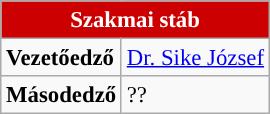<table class=wikitable bgcolor="white" cellpadding="3" cellspacing="0" border="1" style="font-size: 95%; border-collapse: collapse;">
<tr>
<th colspan="2" style="margin:0.7em;color: #FFFFFF;text-align:center;background:#CC0000">Szakmai stáb</th>
</tr>
<tr>
<td align="left"><strong>Vezetőedző</strong></td>
<td align="left"> <a href='#'>Dr. Sike József</a></td>
</tr>
<tr>
<td align="left"><strong>Másodedző</strong></td>
<td align="left"> ??</td>
</tr>
</table>
